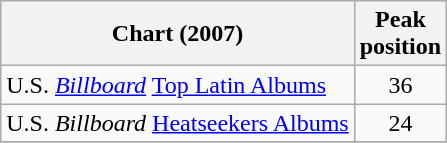<table class="wikitable">
<tr>
<th>Chart (2007)</th>
<th>Peak<br>position</th>
</tr>
<tr>
<td>U.S. <em><a href='#'>Billboard</a></em> <a href='#'>Top Latin Albums</a></td>
<td align="center">36</td>
</tr>
<tr>
<td>U.S. <em>Billboard</em> <a href='#'>Heatseekers Albums</a></td>
<td align="center">24</td>
</tr>
<tr>
</tr>
</table>
